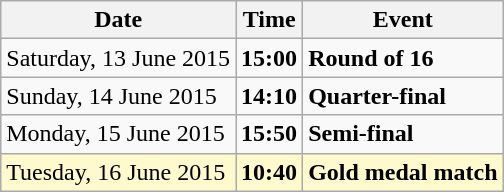<table class = "wikitable">
<tr>
<th>Date</th>
<th>Time</th>
<th>Event</th>
</tr>
<tr>
<td>Saturday, 13 June 2015</td>
<td><strong>15:00</strong></td>
<td><strong>Round of 16</strong></td>
</tr>
<tr>
<td>Sunday, 14 June 2015</td>
<td><strong>14:10</strong></td>
<td><strong>Quarter-final</strong></td>
</tr>
<tr>
<td>Monday, 15 June 2015</td>
<td><strong>15:50</strong></td>
<td><strong>Semi-final</strong></td>
</tr>
<tr style="background-color:lemonchiffon;">
<td>Tuesday, 16 June 2015</td>
<td><strong>10:40</strong></td>
<td><strong>Gold medal match</strong></td>
</tr>
</table>
